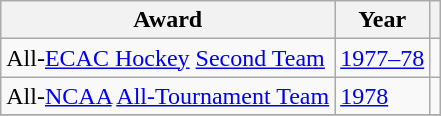<table class="wikitable">
<tr>
<th>Award</th>
<th>Year</th>
<th></th>
</tr>
<tr>
<td>All-<a href='#'>ECAC Hockey</a> <a href='#'>Second Team</a></td>
<td><a href='#'>1977–78</a></td>
<td></td>
</tr>
<tr>
<td>All-<a href='#'>NCAA</a> <a href='#'>All-Tournament Team</a></td>
<td><a href='#'>1978</a></td>
<td></td>
</tr>
<tr>
</tr>
</table>
